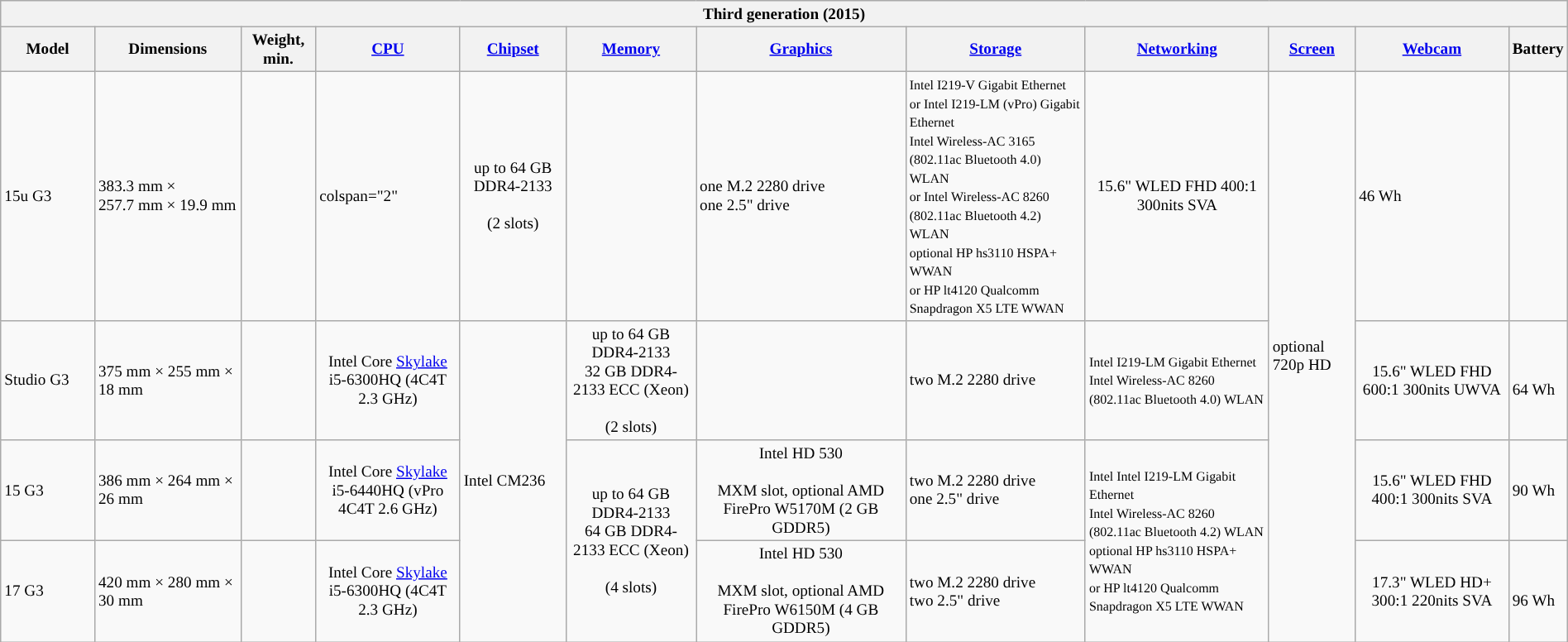<table class="wikitable" style="font-size: 80%; width: 100%;">
<tr>
<th colspan="13">Third generation (2015)</th>
</tr>
<tr>
<th width="6%">Model</th>
<th>Dimensions</th>
<th>Weight, min.</th>
<th><a href='#'>CPU</a></th>
<th><a href='#'>Chipset</a></th>
<th><a href='#'>Memory</a></th>
<th><a href='#'>Graphics</a></th>
<th><a href='#'>Storage</a></th>
<th><a href='#'>Networking</a></th>
<th><a href='#'>Screen</a></th>
<th><a href='#'>Webcam</a></th>
<th>Battery</th>
</tr>
<tr>
<td>15u G3 </td>
<td>383.3 mm × 257.7 mm × 19.9 mm</td>
<td></td>
<td>colspan="2" </td>
<td style="text-align:center;background:">up to 64 GB DDR4-2133<br><br>(2 slots)</td>
<td></td>
<td>one M.2 2280 drive<br>one 2.5" drive</td>
<td><small>Intel I219-V Gigabit Ethernet<br><span>or Intel I219-LM (vPro) Gigabit Ethernet</span><br>Intel Wireless-AC 3165 (802.11ac Bluetooth 4.0) WLAN<br><span>or Intel Wireless-AC 8260 (802.11ac Bluetooth 4.2) WLAN</span><br>optional HP hs3110 HSPA+ WWAN<br><span>or HP lt4120 Qualcomm Snapdragon X5 LTE WWAN</span></small></td>
<td style="text-align:center;background:">15.6" WLED FHD 400:1 300nits SVA<br></td>
<td rowspan="4">optional 720p HD<br></td>
<td>46 Wh</td>
</tr>
<tr>
<td>Studio G3 </td>
<td>375 mm × 255 mm × 18 mm</td>
<td></td>
<td style="text-align:center;background:">Intel Core <a href='#'>Skylake</a> <br> i5-6300HQ (4C4T 2.3 GHz)<br></td>
<td rowspan="3">Intel CM236</td>
<td style="text-align:center;background:">up to 64 GB DDR4-2133 <br>32 GB DDR4-2133 ECC (Xeon)<br><br>(2 slots)</td>
<td></td>
<td>two M.2 2280 drive</td>
<td><small>Intel I219-LM Gigabit Ethernet<br>Intel Wireless-AC 8260 (802.11ac Bluetooth 4.0) WLAN</small></td>
<td style="text-align:center;background:">15.6" WLED FHD 600:1 300nits UWVA<br></td>
<td><br>64 Wh</td>
</tr>
<tr>
<td>15 G3 </td>
<td>386 mm × 264 mm × 26 mm</td>
<td></td>
<td style="text-align:center;background:">Intel Core <a href='#'>Skylake</a> <br> i5-6440HQ (vPro 4C4T 2.6 GHz)<br></td>
<td rowspan="2" style="text-align:center;background:">up to 64 GB DDR4-2133 <br>64 GB DDR4-2133 ECC (Xeon)<br><br>(4 slots)</td>
<td style="text-align:center;background:">Intel HD 530<br><br>MXM slot, optional AMD FirePro W5170M (2 GB GDDR5)<br></td>
<td>two M.2 2280 drive<br>one 2.5" drive</td>
<td rowspan="2"><small>Intel Intel I219-LM Gigabit Ethernet<br>Intel Wireless-AC 8260 (802.11ac Bluetooth 4.2) WLAN<br>optional HP hs3110 HSPA+ WWAN<br><span>or HP lt4120 Qualcomm Snapdragon X5 LTE WWAN</span></small></td>
<td style="text-align:center;background:">15.6" WLED FHD 400:1 300nits SVA<br></td>
<td>90 Wh</td>
</tr>
<tr>
<td>17 G3 </td>
<td>420 mm × 280 mm × 30 mm</td>
<td></td>
<td style="text-align:center;background:">Intel Core <a href='#'>Skylake</a> <br> i5-6300HQ (4C4T 2.3 GHz)<br></td>
<td style="text-align:center;background:">Intel HD 530<br><br>MXM slot, optional AMD FirePro W6150M (4 GB GDDR5)<br></td>
<td>two M.2 2280 drive<br>two 2.5" drive</td>
<td style="text-align:center;background:">17.3" WLED HD+ 300:1 220nits SVA<br></td>
<td><br>96 Wh</td>
</tr>
</table>
